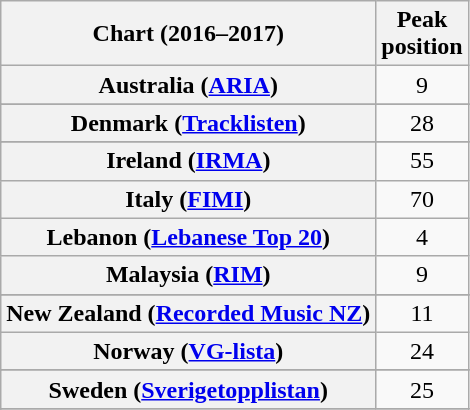<table class="wikitable sortable plainrowheaders" style="text-align:center">
<tr>
<th>Chart (2016–2017)</th>
<th>Peak<br>position</th>
</tr>
<tr>
<th scope="row">Australia (<a href='#'>ARIA</a>)</th>
<td>9</td>
</tr>
<tr>
</tr>
<tr>
</tr>
<tr>
</tr>
<tr>
</tr>
<tr>
</tr>
<tr>
</tr>
<tr>
</tr>
<tr>
<th scope="row">Denmark (<a href='#'>Tracklisten</a>)</th>
<td>28</td>
</tr>
<tr>
</tr>
<tr>
</tr>
<tr>
<th scope="row">Ireland (<a href='#'>IRMA</a>)</th>
<td>55</td>
</tr>
<tr>
<th scope="row">Italy (<a href='#'>FIMI</a>)</th>
<td>70</td>
</tr>
<tr>
<th scope="row">Lebanon (<a href='#'>Lebanese Top 20</a>)</th>
<td>4</td>
</tr>
<tr>
<th scope="row">Malaysia (<a href='#'>RIM</a>)</th>
<td>9</td>
</tr>
<tr>
</tr>
<tr>
<th scope="row">New Zealand (<a href='#'>Recorded Music NZ</a>)</th>
<td>11</td>
</tr>
<tr>
<th scope="row">Norway (<a href='#'>VG-lista</a>)</th>
<td>24</td>
</tr>
<tr>
</tr>
<tr>
</tr>
<tr>
</tr>
<tr>
</tr>
<tr>
<th scope="row">Sweden (<a href='#'>Sverigetopplistan</a>)</th>
<td>25</td>
</tr>
<tr>
</tr>
<tr>
</tr>
<tr>
</tr>
<tr>
</tr>
<tr>
</tr>
<tr>
</tr>
</table>
